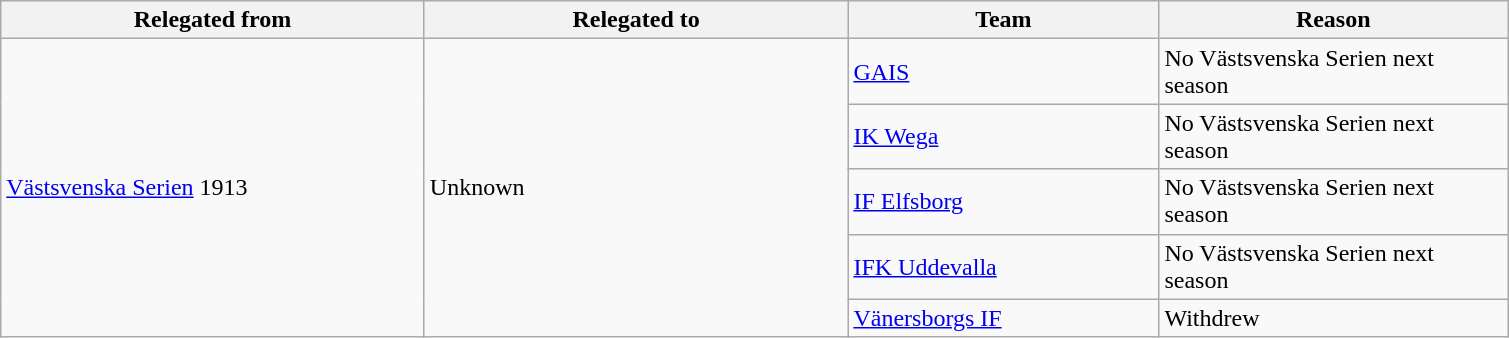<table class="wikitable" style="text-align: left;">
<tr>
<th style="width: 275px;">Relegated from</th>
<th style="width: 275px;">Relegated to</th>
<th style="width: 200px;">Team</th>
<th style="width: 225px;">Reason</th>
</tr>
<tr>
<td rowspan=5><a href='#'>Västsvenska Serien</a> 1913</td>
<td rowspan=5>Unknown</td>
<td><a href='#'>GAIS</a></td>
<td>No Västsvenska Serien next season</td>
</tr>
<tr>
<td><a href='#'>IK Wega</a></td>
<td>No Västsvenska Serien next season</td>
</tr>
<tr>
<td><a href='#'>IF Elfsborg</a></td>
<td>No Västsvenska Serien next season</td>
</tr>
<tr>
<td><a href='#'>IFK Uddevalla</a></td>
<td>No Västsvenska Serien next season</td>
</tr>
<tr>
<td><a href='#'>Vänersborgs IF</a></td>
<td>Withdrew</td>
</tr>
</table>
